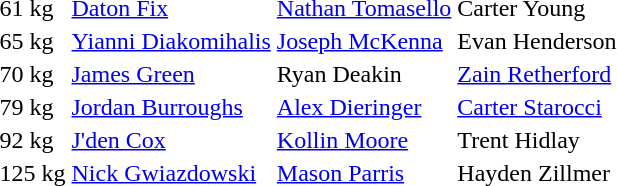<table>
<tr>
<td rowspan=1>61 kg</td>
<td rowspan=1> <a href='#'>Daton Fix</a></td>
<td rowspan=1> <a href='#'>Nathan Tomasello</a></td>
<td> Carter Young</td>
</tr>
<tr>
<td rowspan=1>65 kg</td>
<td rowspan=1> <a href='#'>Yianni Diakomihalis</a></td>
<td rowspan=1> <a href='#'>Joseph McKenna</a></td>
<td> Evan Henderson</td>
</tr>
<tr>
<td rowspan=1>70 kg</td>
<td rowspan=1> <a href='#'>James Green</a></td>
<td rowspan=1> Ryan Deakin</td>
<td> <a href='#'>Zain Retherford</a></td>
</tr>
<tr>
<td rowspan=1>79 kg</td>
<td rowspan=1> <a href='#'>Jordan Burroughs</a></td>
<td rowspan=1> <a href='#'>Alex Dieringer</a></td>
<td> <a href='#'>Carter Starocci</a></td>
</tr>
<tr>
<td rowspan=1>92 kg</td>
<td rowspan=1> <a href='#'>J'den Cox</a></td>
<td rowspan=1> <a href='#'>Kollin Moore</a></td>
<td> Trent Hidlay</td>
</tr>
<tr>
<td rowspan=1>125 kg</td>
<td rowspan=1> <a href='#'>Nick Gwiazdowski</a></td>
<td rowspan=1> <a href='#'>Mason Parris</a></td>
<td> Hayden Zillmer</td>
</tr>
</table>
